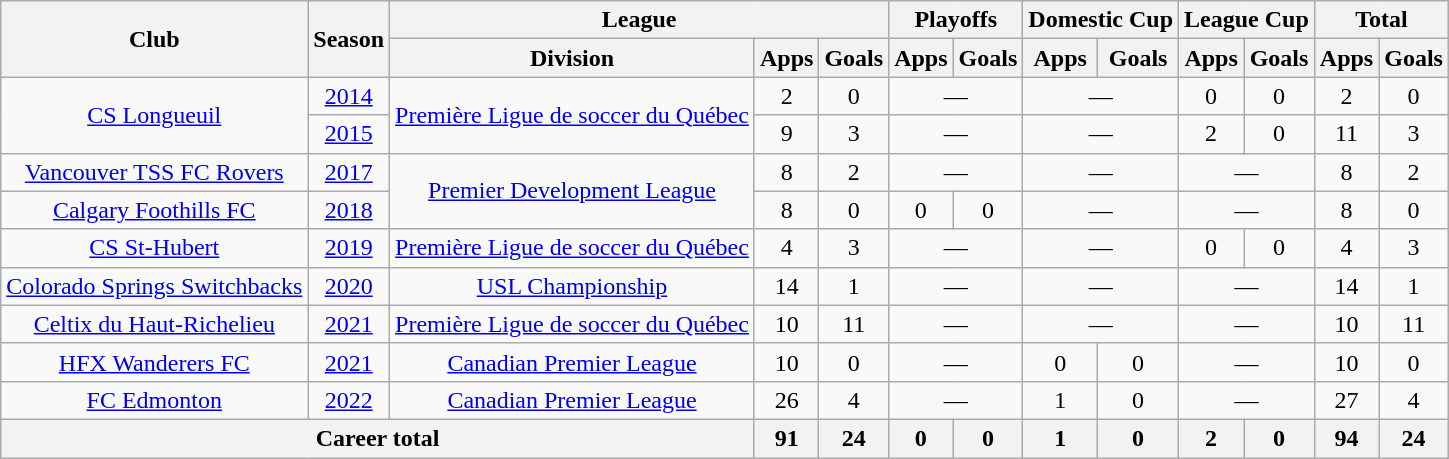<table class="wikitable" style="text-align:center">
<tr>
<th rowspan="2">Club</th>
<th rowspan="2">Season</th>
<th colspan="3">League</th>
<th colspan="2">Playoffs</th>
<th colspan="2">Domestic Cup</th>
<th colspan="2">League Cup</th>
<th colspan="2">Total</th>
</tr>
<tr>
<th>Division</th>
<th>Apps</th>
<th>Goals</th>
<th>Apps</th>
<th>Goals</th>
<th>Apps</th>
<th>Goals</th>
<th>Apps</th>
<th>Goals</th>
<th>Apps</th>
<th>Goals</th>
</tr>
<tr>
<td rowspan="2"><a href='#'>CS Longueuil</a></td>
<td><a href='#'>2014</a></td>
<td rowspan="2"><a href='#'>Première Ligue de soccer du Québec</a></td>
<td>2</td>
<td>0</td>
<td colspan="2">—</td>
<td colspan="2">—</td>
<td>0</td>
<td>0</td>
<td>2</td>
<td>0</td>
</tr>
<tr>
<td><a href='#'>2015</a></td>
<td>9</td>
<td>3</td>
<td colspan="2">—</td>
<td colspan="2">—</td>
<td>2</td>
<td>0</td>
<td>11</td>
<td>3</td>
</tr>
<tr>
<td><a href='#'>Vancouver TSS FC Rovers</a></td>
<td><a href='#'>2017</a></td>
<td rowspan="2"><a href='#'>Premier Development League</a></td>
<td>8</td>
<td>2</td>
<td colspan="2">—</td>
<td colspan="2">—</td>
<td colspan="2">—</td>
<td>8</td>
<td>2</td>
</tr>
<tr>
<td><a href='#'>Calgary Foothills FC</a></td>
<td><a href='#'>2018</a></td>
<td>8</td>
<td>0</td>
<td>0</td>
<td>0</td>
<td colspan="2">—</td>
<td colspan="2">—</td>
<td>8</td>
<td>0</td>
</tr>
<tr>
<td><a href='#'>CS St-Hubert</a></td>
<td><a href='#'>2019</a></td>
<td><a href='#'>Première Ligue de soccer du Québec</a></td>
<td>4</td>
<td>3</td>
<td colspan="2">—</td>
<td colspan="2">—</td>
<td>0</td>
<td>0</td>
<td>4</td>
<td>3</td>
</tr>
<tr>
<td><a href='#'>Colorado Springs Switchbacks</a></td>
<td><a href='#'>2020</a></td>
<td><a href='#'>USL Championship</a></td>
<td>14</td>
<td>1</td>
<td colspan="2">—</td>
<td colspan="2">—</td>
<td colspan="2">—</td>
<td>14</td>
<td>1</td>
</tr>
<tr>
<td><a href='#'>Celtix du Haut-Richelieu</a></td>
<td><a href='#'>2021</a></td>
<td><a href='#'>Première Ligue de soccer du Québec</a></td>
<td>10</td>
<td>11</td>
<td colspan="2">—</td>
<td colspan="2">—</td>
<td colspan="2">—</td>
<td>10</td>
<td>11</td>
</tr>
<tr>
<td><a href='#'>HFX Wanderers FC</a></td>
<td><a href='#'>2021</a></td>
<td><a href='#'>Canadian Premier League</a></td>
<td>10</td>
<td>0</td>
<td colspan="2">—</td>
<td>0</td>
<td>0</td>
<td colspan="2">—</td>
<td>10</td>
<td>0</td>
</tr>
<tr>
<td><a href='#'>FC Edmonton</a></td>
<td><a href='#'>2022</a></td>
<td><a href='#'>Canadian Premier League</a></td>
<td>26</td>
<td>4</td>
<td colspan="2">—</td>
<td>1</td>
<td>0</td>
<td colspan="2">—</td>
<td>27</td>
<td>4</td>
</tr>
<tr>
<th colspan="3">Career total</th>
<th>91</th>
<th>24</th>
<th>0</th>
<th>0</th>
<th>1</th>
<th>0</th>
<th>2</th>
<th>0</th>
<th>94</th>
<th>24</th>
</tr>
</table>
